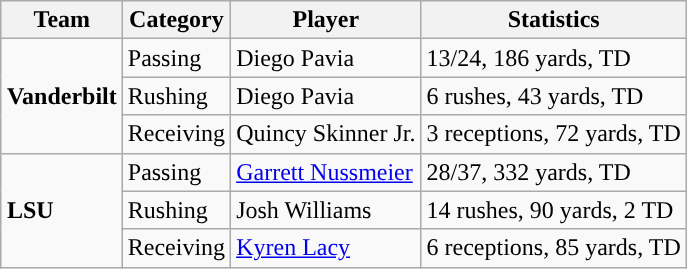<table class="wikitable" style="float: right;">
<tr>
<th>Team</th>
<th>Category</th>
<th>Player</th>
<th>Statistics</th>
</tr>
<tr>
<td rowspan=3><strong>Vanderbilt</strong></td>
<td>Passing</td>
<td>Diego Pavia</td>
<td>13/24, 186 yards, TD</td>
</tr>
<tr>
<td>Rushing</td>
<td>Diego Pavia</td>
<td>6 rushes, 43 yards, TD</td>
</tr>
<tr>
<td>Receiving</td>
<td>Quincy Skinner Jr.</td>
<td>3 receptions, 72 yards, TD</td>
</tr>
<tr>
<td rowspan=3><strong>LSU</strong></td>
<td>Passing</td>
<td><a href='#'>Garrett Nussmeier</a></td>
<td>28/37, 332 yards, TD</td>
</tr>
<tr>
<td>Rushing</td>
<td>Josh Williams</td>
<td>14 rushes, 90 yards, 2 TD</td>
</tr>
<tr>
<td>Receiving</td>
<td><a href='#'>Kyren Lacy</a></td>
<td>6 receptions, 85 yards, TD</td>
</tr>
</table>
